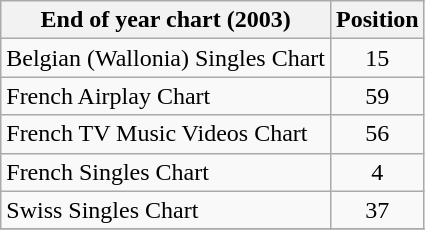<table class="wikitable sortable">
<tr>
<th align="left">End of year chart (2003)</th>
<th align="center">Position</th>
</tr>
<tr>
<td align="left">Belgian (Wallonia) Singles Chart</td>
<td align="center">15</td>
</tr>
<tr>
<td align="left">French Airplay Chart</td>
<td align="center">59</td>
</tr>
<tr>
<td align="left">French TV Music Videos Chart</td>
<td align="center">56</td>
</tr>
<tr>
<td align="left">French Singles Chart</td>
<td align="center">4</td>
</tr>
<tr>
<td align="left">Swiss Singles Chart</td>
<td align="center">37</td>
</tr>
<tr>
</tr>
</table>
